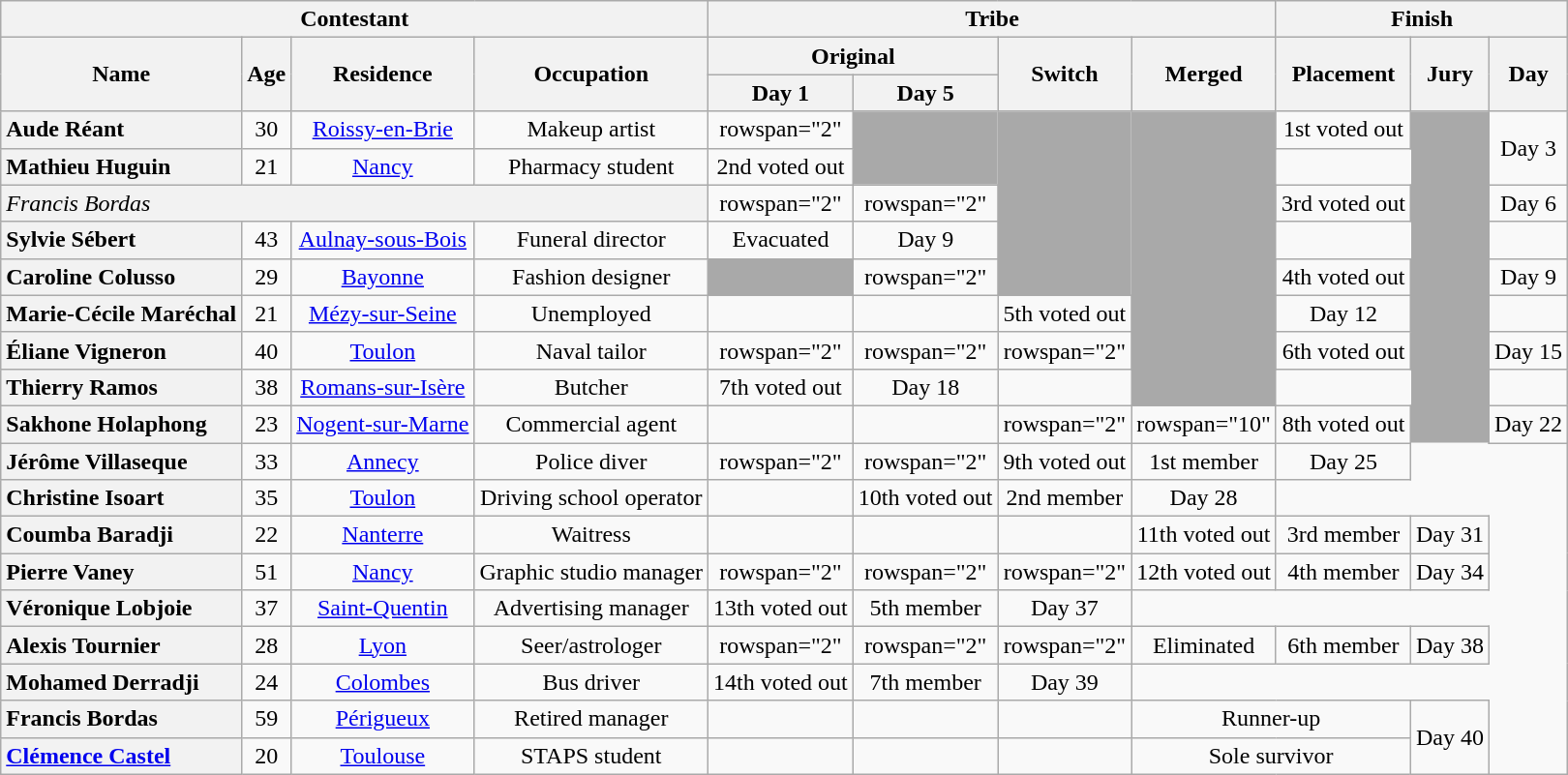<table class="wikitable sortable" style="text-align:center;">
<tr>
<th colspan="4" scope="colgroup" class="unsortable">Contestant</th>
<th colspan="4" scope="colgroup" class="unsortable">Tribe</th>
<th colspan="3" scope="colgroup" class="unsortable">Finish</th>
</tr>
<tr>
<th rowspan="2" scope="col">Name</th>
<th rowspan="2" scope="col">Age</th>
<th rowspan="2" scope="col" class="unsortable">Residence</th>
<th rowspan="2" scope="col" class="unsortable">Occupation</th>
<th colspan="2" scope="col">Original</th>
<th rowspan="2" scope="col">Switch</th>
<th rowspan="2" class="unsortable">Merged</th>
<th rowspan="2" scope="col" class=unsortable>Placement</th>
<th rowspan="2" scope="col" class=unsortable>Jury</th>
<th rowspan="2" scope="col" class=unsortable>Day</th>
</tr>
<tr style="line-height:normal;">
<th>Day 1</th>
<th>Day 5</th>
</tr>
<tr>
<th scope="row" style="text-align:left;">Aude Réant</th>
<td>30</td>
<td><a href='#'>Roissy-en-Brie</a></td>
<td>Makeup artist</td>
<td>rowspan="2" </td>
<td rowspan="2" style="background:darkgray; border:none;"></td>
<td rowspan="5" style="background:darkgray; border:none;"></td>
<td rowspan="8" style="background:darkgray; border:none;"></td>
<td>1st voted out</td>
<td rowspan="9" style="background:darkgray; border:none;"></td>
<td rowspan="2">Day 3</td>
</tr>
<tr>
<th scope="row" style="text-align:left;">Mathieu Huguin</th>
<td>21</td>
<td><a href='#'>Nancy</a></td>
<td>Pharmacy student</td>
<td>2nd voted out</td>
</tr>
<tr>
<th scope="row" colspan="4" style="text-align:left; font-weight:normal;"><em>Francis Bordas</em></th>
<td>rowspan="2" </td>
<td>rowspan="2" </td>
<td>3rd voted out</td>
<td>Day 6</td>
</tr>
<tr>
<th scope="row" style="text-align:left;">Sylvie Sébert</th>
<td>43</td>
<td><a href='#'>Aulnay-sous-Bois</a></td>
<td>Funeral director</td>
<td>Evacuated</td>
<td>Day 9</td>
</tr>
<tr>
<th scope="row" style="text-align:left;">Caroline Colusso</th>
<td>29</td>
<td><a href='#'>Bayonne</a></td>
<td>Fashion designer</td>
<td style="background:darkgray; border:none;"></td>
<td>rowspan="2" </td>
<td>4th voted out</td>
<td>Day 9</td>
</tr>
<tr>
<th scope="row" style="text-align:left;">Marie-Cécile Maréchal</th>
<td>21</td>
<td><a href='#'>Mézy-sur-Seine</a></td>
<td>Unemployed</td>
<td></td>
<td></td>
<td>5th voted out</td>
<td>Day 12</td>
</tr>
<tr>
<th scope="row" style="text-align:left;">Éliane Vigneron</th>
<td>40</td>
<td><a href='#'>Toulon</a></td>
<td>Naval tailor</td>
<td>rowspan="2" </td>
<td>rowspan="2" </td>
<td>rowspan="2" </td>
<td>6th voted out</td>
<td>Day 15</td>
</tr>
<tr>
<th scope="row" style="text-align:left;">Thierry Ramos</th>
<td>38</td>
<td><a href='#'>Romans-sur-Isère</a></td>
<td>Butcher</td>
<td>7th voted out</td>
<td>Day 18</td>
</tr>
<tr>
<th scope="row" style="text-align:left;">Sakhone Holaphong</th>
<td>23</td>
<td><a href='#'>Nogent-sur-Marne</a></td>
<td>Commercial agent</td>
<td></td>
<td></td>
<td>rowspan="2" </td>
<td>rowspan="10" </td>
<td>8th voted out</td>
<td>Day 22</td>
</tr>
<tr>
<th scope="row" style="text-align:left;">Jérôme Villaseque</th>
<td>33</td>
<td><a href='#'>Annecy</a></td>
<td>Police diver</td>
<td>rowspan="2" </td>
<td>rowspan="2" </td>
<td>9th voted out</td>
<td>1st member</td>
<td>Day 25</td>
</tr>
<tr>
<th scope="row" style="text-align:left;">Christine Isoart</th>
<td>35</td>
<td><a href='#'>Toulon</a></td>
<td>Driving school operator</td>
<td></td>
<td>10th voted out</td>
<td>2nd member</td>
<td>Day 28</td>
</tr>
<tr>
<th scope="row" style="text-align:left;">Coumba Baradji</th>
<td>22</td>
<td><a href='#'>Nanterre</a></td>
<td>Waitress</td>
<td></td>
<td></td>
<td></td>
<td>11th voted out</td>
<td>3rd member</td>
<td>Day 31</td>
</tr>
<tr>
<th scope="row" style="text-align:left;">Pierre Vaney</th>
<td>51</td>
<td><a href='#'>Nancy</a></td>
<td>Graphic studio manager</td>
<td>rowspan="2" </td>
<td>rowspan="2" </td>
<td>rowspan="2" </td>
<td>12th voted out</td>
<td>4th member</td>
<td>Day 34</td>
</tr>
<tr>
<th scope="row" style="text-align:left;">Véronique Lobjoie</th>
<td>37</td>
<td><a href='#'>Saint-Quentin</a></td>
<td>Advertising manager</td>
<td>13th voted out</td>
<td>5th member</td>
<td>Day 37</td>
</tr>
<tr>
<th scope="row" style="text-align:left;">Alexis Tournier</th>
<td>28</td>
<td><a href='#'>Lyon</a></td>
<td>Seer/astrologer</td>
<td>rowspan="2" </td>
<td>rowspan="2" </td>
<td>rowspan="2" </td>
<td>Eliminated</td>
<td>6th member</td>
<td>Day 38</td>
</tr>
<tr>
<th scope="row" style="text-align:left;">Mohamed Derradji</th>
<td>24</td>
<td><a href='#'>Colombes</a></td>
<td>Bus driver</td>
<td>14th voted out</td>
<td>7th member</td>
<td>Day 39</td>
</tr>
<tr>
<th scope="row" style="text-align:left;">Francis Bordas</th>
<td>59</td>
<td><a href='#'>Périgueux</a></td>
<td>Retired manager</td>
<td></td>
<td></td>
<td></td>
<td colspan="2">Runner-up</td>
<td rowspan="2">Day 40</td>
</tr>
<tr>
<th scope="row" style="text-align:left;"><a href='#'>Clémence Castel</a></th>
<td>20</td>
<td><a href='#'>Toulouse</a></td>
<td>STAPS student</td>
<td></td>
<td></td>
<td></td>
<td colspan="2">Sole survivor</td>
</tr>
</table>
